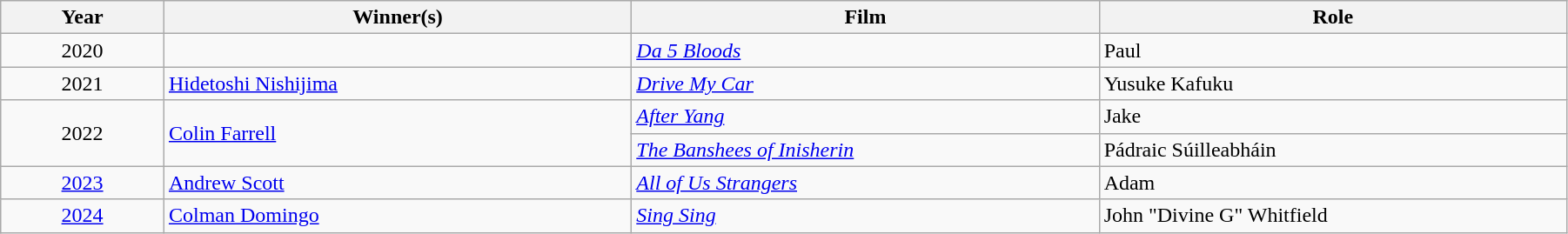<table class="wikitable" width="95%" cellpadding="5">
<tr>
<th width="100"><strong>Year</strong></th>
<th width="300"><strong>Winner(s)</strong></th>
<th width="300"><strong>Film</strong></th>
<th width="300"><strong>Role</strong></th>
</tr>
<tr>
<td style="text-align:center;">2020</td>
<td></td>
<td><em><a href='#'>Da 5 Bloods</a></em></td>
<td>Paul</td>
</tr>
<tr>
<td style="text-align:center;">2021</td>
<td><a href='#'>Hidetoshi Nishijima</a></td>
<td><em><a href='#'>Drive My Car</a></em></td>
<td>Yusuke Kafuku </td>
</tr>
<tr>
<td style="text-align:center;", rowspan=2>2022</td>
<td rowspan=2><a href='#'>Colin Farrell</a></td>
<td><em><a href='#'>After Yang</a></em></td>
<td>Jake</td>
</tr>
<tr>
<td><em><a href='#'>The Banshees of Inisherin</a></em></td>
<td>Pádraic Súilleabháin</td>
</tr>
<tr>
<td style="text-align:center;"><a href='#'>2023</a></td>
<td><a href='#'>Andrew Scott</a></td>
<td><em><a href='#'>All of Us Strangers</a></em></td>
<td>Adam</td>
</tr>
<tr>
<td style="text-align:center;"><a href='#'>2024</a></td>
<td><a href='#'>Colman Domingo</a></td>
<td><em><a href='#'>Sing Sing</a></em></td>
<td>John "Divine G" Whitfield</td>
</tr>
</table>
